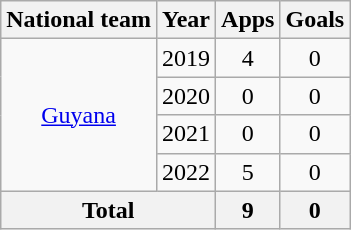<table class="wikitable" style="text-align:center">
<tr>
<th>National team</th>
<th>Year</th>
<th>Apps</th>
<th>Goals</th>
</tr>
<tr>
<td rowspan="4"><a href='#'>Guyana</a></td>
<td>2019</td>
<td>4</td>
<td>0</td>
</tr>
<tr>
<td>2020</td>
<td>0</td>
<td>0</td>
</tr>
<tr>
<td>2021</td>
<td>0</td>
<td>0</td>
</tr>
<tr>
<td>2022</td>
<td>5</td>
<td>0</td>
</tr>
<tr>
<th colspan="2">Total</th>
<th>9</th>
<th>0</th>
</tr>
</table>
